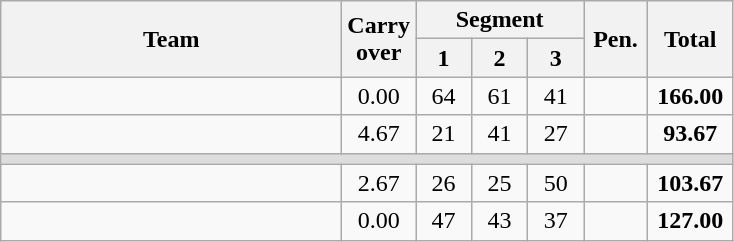<table class=wikitable style="text-align:center">
<tr>
<th rowspan="2" width=220>Team</th>
<th rowspan=2 width=40>Carry over</th>
<th colspan=3>Segment</th>
<th rowspan=2 width=35>Pen.</th>
<th rowspan=2 width=50>Total</th>
</tr>
<tr>
<th width=30>1</th>
<th width=30>2</th>
<th width=30>3</th>
</tr>
<tr>
<td align=left><strong></strong></td>
<td>0.00</td>
<td>64</td>
<td>61</td>
<td>41</td>
<td></td>
<td><strong>166.00</strong></td>
</tr>
<tr>
<td align=left></td>
<td>4.67</td>
<td>21</td>
<td>41</td>
<td>27</td>
<td></td>
<td><strong>93.67</strong></td>
</tr>
<tr style="background:#DDDDDD;">
<td colspan=7></td>
</tr>
<tr>
<td align=left></td>
<td>2.67</td>
<td>26</td>
<td>25</td>
<td>50</td>
<td></td>
<td><strong>103.67</strong></td>
</tr>
<tr>
<td align=left><strong></strong></td>
<td>0.00</td>
<td>47</td>
<td>43</td>
<td>37</td>
<td></td>
<td><strong>127.00</strong></td>
</tr>
</table>
